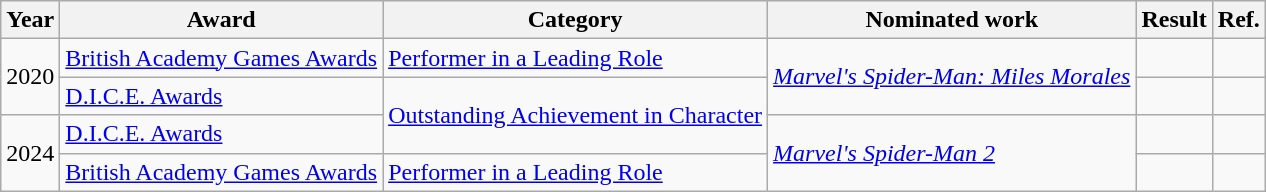<table class=wikitable>
<tr>
<th scope="col">Year</th>
<th scope="col">Award</th>
<th scope="col">Category</th>
<th scope="col">Nominated work</th>
<th scope="col">Result</th>
<th>Ref.</th>
</tr>
<tr>
<td rowspan="2" style="text-align:center;">2020</td>
<td><a href='#'>British Academy Games Awards</a></td>
<td><a href='#'>Performer in a Leading Role</a></td>
<td rowspan="2"><em><a href='#'>Marvel's Spider-Man: Miles Morales</a></em></td>
<td></td>
<td style="text-align:center;"></td>
</tr>
<tr>
<td><a href='#'>D.I.C.E. Awards</a></td>
<td rowspan="2"><a href='#'>Outstanding Achievement in Character</a></td>
<td></td>
<td style="text-align:center;"></td>
</tr>
<tr>
<td rowspan="2" style="text-align:center;">2024</td>
<td><a href='#'>D.I.C.E. Awards</a></td>
<td rowspan="2"><em><a href='#'>Marvel's Spider-Man 2</a></em></td>
<td></td>
<td style="text-align:center;"></td>
</tr>
<tr>
<td><a href='#'>British Academy Games Awards</a></td>
<td><a href='#'>Performer in a Leading Role</a></td>
<td></td>
<td style="text-align:center;"></td>
</tr>
</table>
